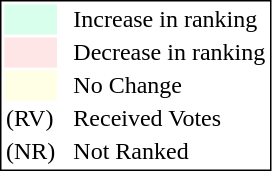<table style="border:1px solid black;">
<tr>
<td style="background:#D8FFEB; width:20px;"></td>
<td> </td>
<td>Increase in ranking</td>
</tr>
<tr>
<td style="background:#FFE6E6; width:20px;"></td>
<td> </td>
<td>Decrease in ranking</td>
</tr>
<tr>
<td style="background:#FFFFE6; width:20px;"></td>
<td> </td>
<td>No Change</td>
</tr>
<tr>
<td>(RV)</td>
<td> </td>
<td>Received Votes</td>
</tr>
<tr>
<td>(NR)</td>
<td> </td>
<td>Not Ranked</td>
</tr>
</table>
